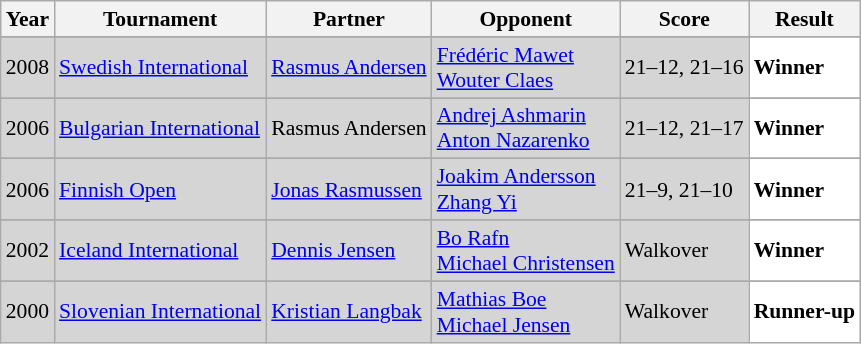<table class="sortable wikitable" style="font-size: 90%;">
<tr>
<th>Year</th>
<th>Tournament</th>
<th>Partner</th>
<th>Opponent</th>
<th>Score</th>
<th>Result</th>
</tr>
<tr>
</tr>
<tr style="background:#D5D5D5">
<td align="center">2008</td>
<td align="left"><a href='#'>Swedish International</a></td>
<td align="left"> <a href='#'>Rasmus Andersen</a></td>
<td align="left"> <a href='#'>Frédéric Mawet</a> <br>  <a href='#'>Wouter Claes</a></td>
<td align="left">21–12, 21–16</td>
<td style="text-align:left; background:white"> <strong>Winner</strong></td>
</tr>
<tr>
</tr>
<tr style="background:#D5D5D5">
<td align="center">2006</td>
<td align="left"><a href='#'>Bulgarian International</a></td>
<td align="left"> Rasmus Andersen</td>
<td align="left"> <a href='#'>Andrej Ashmarin</a> <br>  <a href='#'>Anton Nazarenko</a></td>
<td align="left">21–12, 21–17</td>
<td style="text-align:left; background:white"> <strong>Winner</strong></td>
</tr>
<tr>
</tr>
<tr style="background:#D5D5D5">
<td align="center">2006</td>
<td align="left"><a href='#'>Finnish Open</a></td>
<td align="left"> <a href='#'>Jonas Rasmussen</a></td>
<td align="left"> <a href='#'>Joakim Andersson</a> <br>  <a href='#'>Zhang Yi</a></td>
<td align="left">21–9, 21–10</td>
<td style="text-align:left; background:white"> <strong>Winner</strong></td>
</tr>
<tr>
</tr>
<tr style="background:#D5D5D5">
<td align="center">2002</td>
<td align="left"><a href='#'>Iceland International</a></td>
<td align="left"> <a href='#'>Dennis Jensen</a></td>
<td align="left"> <a href='#'>Bo Rafn</a> <br>  <a href='#'>Michael Christensen</a></td>
<td align="left">Walkover</td>
<td style="text-align:left; background:white"> <strong>Winner</strong></td>
</tr>
<tr>
</tr>
<tr style="background:#D5D5D5">
<td align="center">2000</td>
<td align="left"><a href='#'>Slovenian International</a></td>
<td align="left"> <a href='#'>Kristian Langbak</a></td>
<td align="left"> <a href='#'>Mathias Boe</a><br> <a href='#'>Michael Jensen</a></td>
<td align="left">Walkover</td>
<td style="text-align:left; background:white"> <strong>Runner-up</strong></td>
</tr>
</table>
